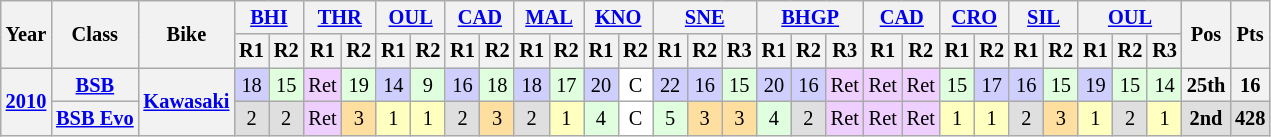<table class="wikitable" style="font-size: 85%; text-align: center;">
<tr valign="top">
<th valign="middle" rowspan=2>Year</th>
<th valign="middle" rowspan=2>Class</th>
<th valign="middle" rowspan=2>Bike</th>
<th colspan=2><a href='#'>BHI</a><br></th>
<th colspan=2><a href='#'>THR</a><br></th>
<th colspan=2><a href='#'>OUL</a><br></th>
<th colspan=2><a href='#'>CAD</a><br></th>
<th colspan=2><a href='#'>MAL</a><br></th>
<th colspan=2><a href='#'>KNO</a><br></th>
<th colspan=3><a href='#'>SNE</a><br></th>
<th colspan=3><a href='#'>BHGP</a><br></th>
<th colspan=2><a href='#'>CAD</a><br></th>
<th colspan=2><a href='#'>CRO</a><br></th>
<th colspan=2><a href='#'>SIL</a><br></th>
<th colspan=3><a href='#'>OUL</a><br></th>
<th valign="middle" rowspan=2>Pos</th>
<th valign="middle" rowspan=2>Pts</th>
</tr>
<tr>
<th>R1</th>
<th>R2</th>
<th>R1</th>
<th>R2</th>
<th>R1</th>
<th>R2</th>
<th>R1</th>
<th>R2</th>
<th>R1</th>
<th>R2</th>
<th>R1</th>
<th>R2</th>
<th>R1</th>
<th>R2</th>
<th>R3</th>
<th>R1</th>
<th>R2</th>
<th>R3</th>
<th>R1</th>
<th>R2</th>
<th>R1</th>
<th>R2</th>
<th>R1</th>
<th>R2</th>
<th>R1</th>
<th>R2</th>
<th>R3</th>
</tr>
<tr>
<th valign="middle" rowspan=2><a href='#'>2010</a></th>
<th><a href='#'>BSB</a></th>
<th valign="middle" rowspan=2><a href='#'>Kawasaki</a></th>
<td style="background:#CFCFFF;">18</td>
<td style="background:#DFFFDF;">15</td>
<td style="background:#EFCFFF;">Ret</td>
<td style="background:#DFFFDF;">19</td>
<td style="background:#CFCFFF;">14</td>
<td style="background:#DFFFDF;">9</td>
<td style="background:#CFCFFF;">16</td>
<td style="background:#DFFFDF;">18</td>
<td style="background:#CFCFFF;">18</td>
<td style="background:#DFFFDF;">17</td>
<td style="background:#CFCFFF;">20</td>
<td style="background:#FFFFFF;">C</td>
<td style="background:#CFCFFF;">22</td>
<td style="background:#CFCFFF;">16</td>
<td style="background:#DFFFDF;">15</td>
<td style="background:#CFCFFF;">20</td>
<td style="background:#CFCFFF;">16</td>
<td style="background:#EFCFFF;">Ret</td>
<td style="background:#EFCFFF;">Ret</td>
<td style="background:#EFCFFF;">Ret</td>
<td style="background:#DFFFDF;">15</td>
<td style="background:#CFCFFF;">17</td>
<td style="background:#CFCFFF;">16</td>
<td style="background:#DFFFDF;">15</td>
<td style="background:#CFCFFF;">19</td>
<td style="background:#DFFFDF;">15</td>
<td style="background:#DFFFDF;">14</td>
<th>25th</th>
<th>16</th>
</tr>
<tr>
<th><a href='#'>BSB Evo</a></th>
<td style="background:#DFDFDF;">2</td>
<td style="background:#DFDFDF;">2</td>
<td style="background:#EFCFFF;">Ret</td>
<td style="background:#FFDF9F;">3</td>
<td style="background:#FFFFBF;">1</td>
<td style="background:#FFFFBF;">1</td>
<td style="background:#DFDFDF;">2</td>
<td style="background:#FFDF9F;">3</td>
<td style="background:#DFDFDF;">2</td>
<td style="background:#FFFFBF;">1</td>
<td style="background:#DFFFDF;">4</td>
<td style="background:#FFFFFF;">C</td>
<td style="background:#DFFFDF;">5</td>
<td style="background:#FFDF9F;">3</td>
<td style="background:#FFDF9F;">3</td>
<td style="background:#DFFFDF;">4</td>
<td style="background:#DFDFDF;">2</td>
<td style="background:#EFCFFF;">Ret</td>
<td style="background:#EFCFFF;">Ret</td>
<td style="background:#EFCFFF;">Ret</td>
<td style="background:#FFFFBF;">1</td>
<td style="background:#FFFFBF;">1</td>
<td style="background:#DFDFDF;">2</td>
<td style="background:#FFDF9F;">3</td>
<td style="background:#FFFFBF;">1</td>
<td style="background:#DFDFDF;">2</td>
<td style="background:#FFFFBF;">1</td>
<td style="background:#DFDFDF;"><strong>2nd</strong></td>
<th style="background:#DFDFDF;">428</th>
</tr>
</table>
